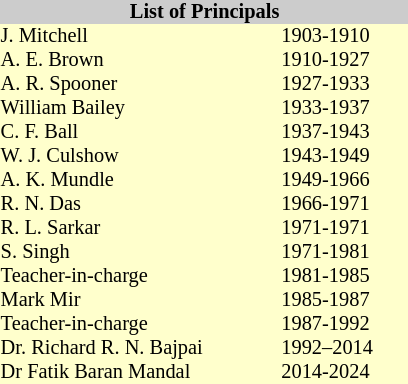<table class="toccolours" style="float: right; margin-right: 1em; font-size: 85%; background:#ffffcc; color:black; width:20em; max-width: 25%;" cellspacing="0" cellpadding="0">
<tr>
<th style="background-color:#cccccc;" colspan=2>List of Principals</th>
</tr>
<tr>
<td style="text-align: left;"></td>
</tr>
<tr>
<td>J. Mitchell</td>
<td>1903-1910</td>
</tr>
<tr>
<td>A. E. Brown</td>
<td>1910-1927</td>
</tr>
<tr>
<td>A. R. Spooner</td>
<td>1927-1933</td>
</tr>
<tr>
<td>William Bailey</td>
<td>1933-1937</td>
</tr>
<tr>
<td>C. F. Ball</td>
<td>1937-1943</td>
</tr>
<tr>
<td>W. J. Culshow</td>
<td>1943-1949</td>
</tr>
<tr>
<td>A. K. Mundle</td>
<td>1949-1966</td>
</tr>
<tr>
<td>R. N. Das</td>
<td>1966-1971</td>
</tr>
<tr>
<td>R. L. Sarkar</td>
<td>1971-1971</td>
</tr>
<tr>
<td>S. Singh</td>
<td>1971-1981</td>
</tr>
<tr>
<td>Teacher-in-charge</td>
<td>1981-1985</td>
</tr>
<tr>
<td>Mark Mir</td>
<td>1985-1987</td>
</tr>
<tr>
<td>Teacher-in-charge</td>
<td>1987-1992</td>
</tr>
<tr>
<td>Dr. Richard R. N. Bajpai</td>
<td>1992–2014</td>
</tr>
<tr>
<td>Dr Fatik Baran Mandal</td>
<td>2014-2024</td>
</tr>
<tr>
</tr>
</table>
